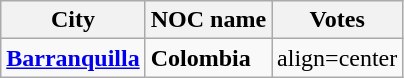<table class="wikitable">
<tr>
<th>City</th>
<th>NOC name</th>
<th>Votes</th>
</tr>
<tr>
<td><strong><a href='#'>Barranquilla</a></strong></td>
<td><strong> Colombia</strong></td>
<td>align=center <strong></strong></td>
</tr>
</table>
